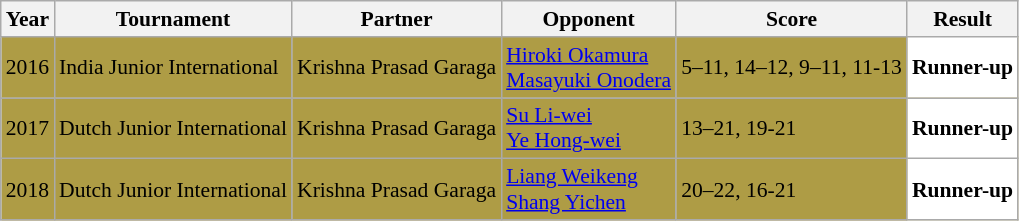<table class="sortable wikitable" style="font-size: 90%;">
<tr>
<th>Year</th>
<th>Tournament</th>
<th>Partner</th>
<th>Opponent</th>
<th>Score</th>
<th>Result</th>
</tr>
<tr style="background:#AE9C45">
<td align="center">2016</td>
<td align="left">India Junior International</td>
<td align="left"> Krishna Prasad Garaga</td>
<td align="left"> <a href='#'>Hiroki Okamura</a><br> <a href='#'>Masayuki Onodera</a></td>
<td align="left">5–11, 14–12, 9–11, 11-13</td>
<td style="text-align:left; background:white"> <strong>Runner-up</strong></td>
</tr>
<tr style="background:#AE9C45">
<td align="center">2017</td>
<td align="left">Dutch Junior International</td>
<td align="left"> Krishna Prasad Garaga</td>
<td align="left"> <a href='#'>Su Li-wei</a><br> <a href='#'>Ye Hong-wei</a></td>
<td align="left">13–21, 19-21</td>
<td style="text-align:left; background:white"> <strong>Runner-up</strong></td>
</tr>
<tr style="background:#AE9C45">
<td align="center">2018</td>
<td align="left">Dutch Junior International</td>
<td align="left"> Krishna Prasad Garaga</td>
<td align="left"> <a href='#'>Liang Weikeng</a><br> <a href='#'>Shang Yichen</a></td>
<td align="left">20–22, 16-21</td>
<td style="text-align:left; background:white"> <strong>Runner-up</strong></td>
</tr>
</table>
